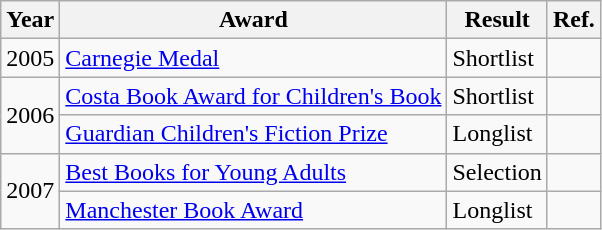<table class="wikitable sortable mw-collapsible">
<tr>
<th>Year</th>
<th>Award</th>
<th>Result</th>
<th>Ref.</th>
</tr>
<tr>
<td>2005</td>
<td><a href='#'>Carnegie Medal</a></td>
<td>Shortlist</td>
<td></td>
</tr>
<tr>
<td rowspan="2">2006</td>
<td><a href='#'>Costa Book Award for Children's Book</a></td>
<td>Shortlist</td>
<td></td>
</tr>
<tr>
<td><a href='#'>Guardian Children's Fiction Prize</a></td>
<td>Longlist</td>
<td></td>
</tr>
<tr>
<td rowspan="2">2007</td>
<td><a href='#'>Best Books for Young Adults</a></td>
<td>Selection</td>
<td></td>
</tr>
<tr>
<td><a href='#'>Manchester Book Award</a></td>
<td>Longlist</td>
<td></td>
</tr>
</table>
